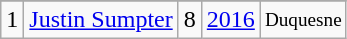<table class="wikitable">
<tr>
</tr>
<tr>
<td>1</td>
<td><a href='#'>Justin Sumpter</a></td>
<td>8</td>
<td><a href='#'>2016</a></td>
<td style="font-size:80%;">Duquesne</td>
</tr>
</table>
